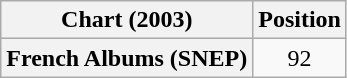<table class="wikitable plainrowheaders" style="text-align:center">
<tr>
<th scope="col">Chart (2003)</th>
<th scope="col">Position</th>
</tr>
<tr>
<th scope="row">French Albums (SNEP)</th>
<td>92</td>
</tr>
</table>
